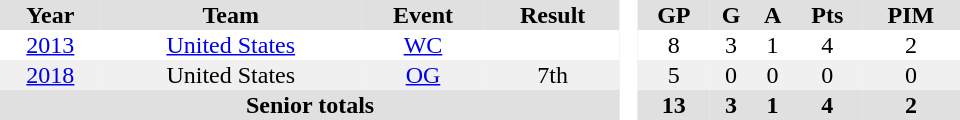<table border="0" cellpadding="1" cellspacing="0" style="text-align:center; width:40em">
<tr ALIGN="center" bgcolor="#e0e0e0">
<th>Year</th>
<th>Team</th>
<th>Event</th>
<th>Result</th>
<th rowspan="99" bgcolor="#ffffff"> </th>
<th>GP</th>
<th>G</th>
<th>A</th>
<th>Pts</th>
<th>PIM</th>
</tr>
<tr>
<td><a href='#'>2013</a></td>
<td><a href='#'>United States</a></td>
<td><a href='#'>WC</a></td>
<td></td>
<td>8</td>
<td>3</td>
<td>1</td>
<td>4</td>
<td>2</td>
</tr>
<tr bgcolor="#f0f0f0">
<td><a href='#'>2018</a></td>
<td>United States</td>
<td><a href='#'>OG</a></td>
<td>7th</td>
<td>5</td>
<td>0</td>
<td>0</td>
<td>0</td>
<td>0</td>
</tr>
<tr bgcolor="#e0e0e0">
<th colspan="4">Senior totals</th>
<th>13</th>
<th>3</th>
<th>1</th>
<th>4</th>
<th>2</th>
</tr>
</table>
